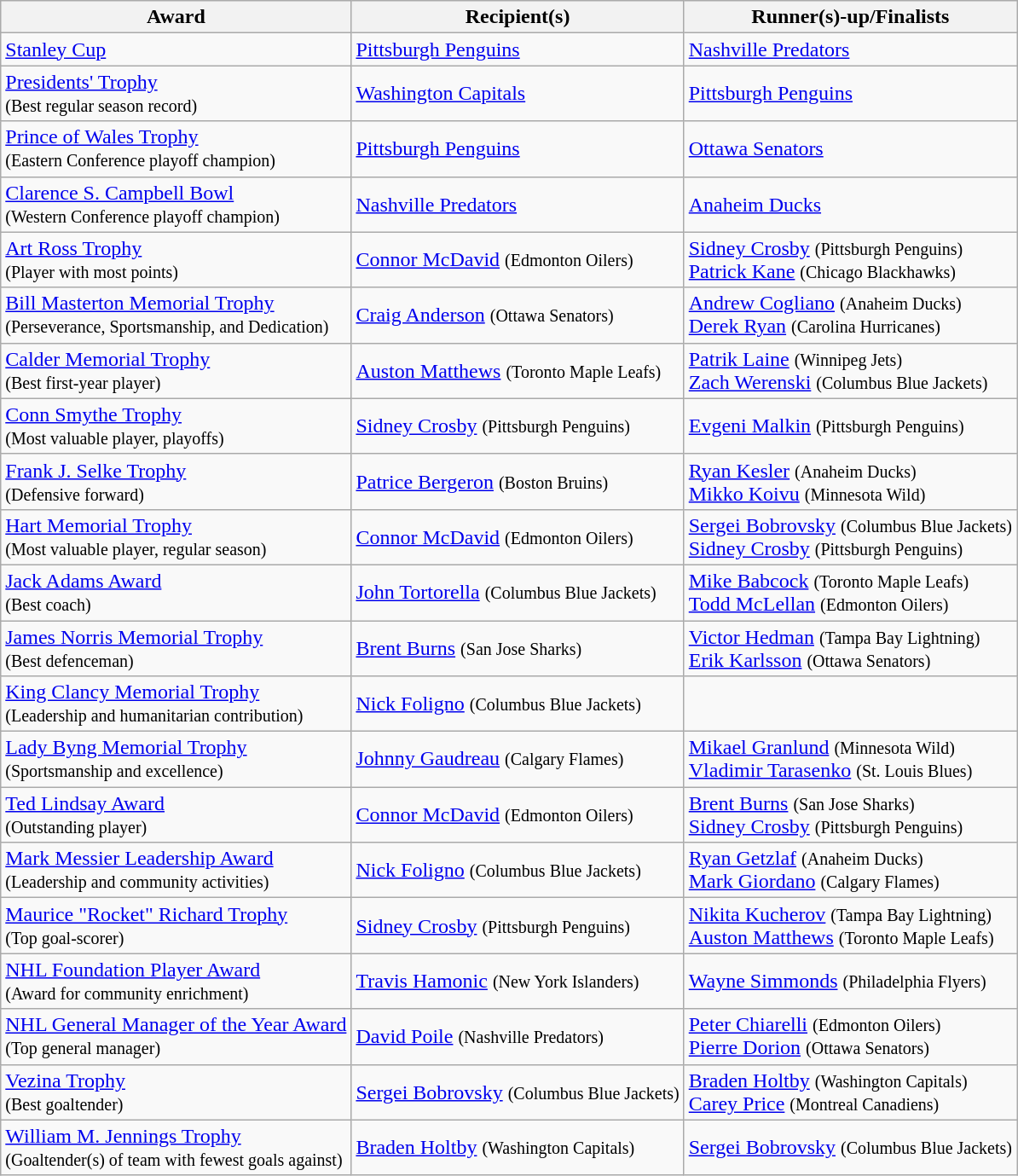<table class="wikitable">
<tr>
<th>Award</th>
<th>Recipient(s)</th>
<th>Runner(s)-up/Finalists</th>
</tr>
<tr>
<td><a href='#'>Stanley Cup</a></td>
<td><a href='#'>Pittsburgh Penguins</a></td>
<td><a href='#'>Nashville Predators</a></td>
</tr>
<tr>
<td><a href='#'>Presidents' Trophy</a><br><small>(Best regular season record)</small></td>
<td><a href='#'>Washington Capitals</a></td>
<td><a href='#'>Pittsburgh Penguins</a></td>
</tr>
<tr>
<td><a href='#'>Prince of Wales Trophy</a><br><small>(Eastern Conference playoff champion)</small></td>
<td><a href='#'>Pittsburgh Penguins</a></td>
<td><a href='#'>Ottawa Senators</a></td>
</tr>
<tr>
<td><a href='#'>Clarence S. Campbell Bowl</a><br><small>(Western Conference playoff champion)</small></td>
<td><a href='#'>Nashville Predators</a></td>
<td><a href='#'>Anaheim Ducks</a></td>
</tr>
<tr>
<td><a href='#'>Art Ross Trophy</a><br><small>(Player with most points)</small></td>
<td><a href='#'>Connor McDavid</a> <small>(Edmonton Oilers)</small></td>
<td><a href='#'>Sidney Crosby</a> <small>(Pittsburgh Penguins)</small><br><a href='#'>Patrick Kane</a> <small>(Chicago Blackhawks)</small></td>
</tr>
<tr>
<td><a href='#'>Bill Masterton Memorial Trophy</a><br><small>(Perseverance, Sportsmanship, and Dedication)</small></td>
<td><a href='#'>Craig Anderson</a> <small>(Ottawa Senators)</small></td>
<td><a href='#'>Andrew Cogliano</a> <small>(Anaheim Ducks)</small><br><a href='#'>Derek Ryan</a> <small>(Carolina Hurricanes)</small></td>
</tr>
<tr>
<td><a href='#'>Calder Memorial Trophy</a><br><small>(Best first-year player)</small></td>
<td><a href='#'>Auston Matthews</a> <small>(Toronto Maple Leafs)</small></td>
<td><a href='#'>Patrik Laine</a> <small>(Winnipeg Jets)</small><br><a href='#'>Zach Werenski</a> <small>(Columbus Blue Jackets)</small></td>
</tr>
<tr>
<td><a href='#'>Conn Smythe Trophy</a><br><small>(Most valuable player, playoffs)</small></td>
<td><a href='#'>Sidney Crosby</a> <small>(Pittsburgh Penguins)</small></td>
<td><a href='#'>Evgeni Malkin</a> <small>(Pittsburgh Penguins)</small></td>
</tr>
<tr>
<td><a href='#'>Frank J. Selke Trophy</a><br><small>(Defensive forward)</small></td>
<td><a href='#'>Patrice Bergeron</a> <small>(Boston Bruins)</small></td>
<td><a href='#'>Ryan Kesler</a> <small>(Anaheim Ducks)</small><br><a href='#'>Mikko Koivu</a> <small>(Minnesota Wild)</small></td>
</tr>
<tr>
<td><a href='#'>Hart Memorial Trophy</a><br><small>(Most valuable player, regular season)</small></td>
<td><a href='#'>Connor McDavid</a> <small>(Edmonton Oilers)</small></td>
<td><a href='#'>Sergei Bobrovsky</a> <small>(Columbus Blue Jackets)</small><br><a href='#'>Sidney Crosby</a> <small>(Pittsburgh Penguins)</small></td>
</tr>
<tr>
<td><a href='#'>Jack Adams Award</a><br><small>(Best coach)</small></td>
<td><a href='#'>John Tortorella</a> <small>(Columbus Blue Jackets)</small></td>
<td><a href='#'>Mike Babcock</a> <small>(Toronto Maple Leafs)</small><br><a href='#'>Todd McLellan</a> <small>(Edmonton Oilers)</small></td>
</tr>
<tr>
<td><a href='#'>James Norris Memorial Trophy</a><br><small>(Best defenceman)</small></td>
<td><a href='#'>Brent Burns</a> <small>(San Jose Sharks)</small></td>
<td><a href='#'>Victor Hedman</a> <small>(Tampa Bay Lightning)</small><br><a href='#'>Erik Karlsson</a> <small>(Ottawa Senators)</small></td>
</tr>
<tr>
<td><a href='#'>King Clancy Memorial Trophy</a><br><small>(Leadership and humanitarian contribution)</small></td>
<td><a href='#'>Nick Foligno</a> <small>(Columbus Blue Jackets)</small></td>
<td></td>
</tr>
<tr>
<td><a href='#'>Lady Byng Memorial Trophy</a><br><small>(Sportsmanship and excellence)</small></td>
<td><a href='#'>Johnny Gaudreau</a> <small>(Calgary Flames)</small></td>
<td><a href='#'>Mikael Granlund</a> <small>(Minnesota Wild)</small><br><a href='#'>Vladimir Tarasenko</a> <small>(St. Louis Blues)</small></td>
</tr>
<tr>
<td><a href='#'>Ted Lindsay Award</a><br><small>(Outstanding player)</small></td>
<td><a href='#'>Connor McDavid</a> <small>(Edmonton Oilers)</small></td>
<td><a href='#'>Brent Burns</a> <small>(San Jose Sharks)</small><br><a href='#'>Sidney Crosby</a> <small>(Pittsburgh Penguins)</small></td>
</tr>
<tr>
<td><a href='#'>Mark Messier Leadership Award</a><br><small>(Leadership and community activities)</small></td>
<td><a href='#'>Nick Foligno</a> <small>(Columbus Blue Jackets)</small></td>
<td><a href='#'>Ryan Getzlaf</a> <small>(Anaheim Ducks)</small><br><a href='#'>Mark Giordano</a> <small>(Calgary Flames)</small></td>
</tr>
<tr>
<td><a href='#'>Maurice "Rocket" Richard Trophy</a><br><small>(Top goal-scorer)</small></td>
<td><a href='#'>Sidney Crosby</a> <small>(Pittsburgh Penguins)</small></td>
<td><a href='#'>Nikita Kucherov</a> <small>(Tampa Bay Lightning)</small><br><a href='#'>Auston Matthews</a> <small>(Toronto Maple Leafs)</small></td>
</tr>
<tr>
<td><a href='#'>NHL Foundation Player Award</a><br><small>(Award for community enrichment)</small></td>
<td><a href='#'>Travis Hamonic</a> <small>(New York Islanders)</small></td>
<td><a href='#'>Wayne Simmonds</a> <small>(Philadelphia Flyers)</small></td>
</tr>
<tr>
<td><a href='#'>NHL General Manager of the Year Award</a><br><small>(Top general manager)</small></td>
<td><a href='#'>David Poile</a> <small>(Nashville Predators)</small></td>
<td><a href='#'>Peter Chiarelli</a> <small>(Edmonton Oilers)</small><br><a href='#'>Pierre Dorion</a> <small>(Ottawa Senators)</small></td>
</tr>
<tr>
<td><a href='#'>Vezina Trophy</a><br><small>(Best goaltender)</small></td>
<td><a href='#'>Sergei Bobrovsky</a> <small>(Columbus Blue Jackets)</small></td>
<td><a href='#'>Braden Holtby</a> <small>(Washington Capitals)</small><br><a href='#'>Carey Price</a> <small>(Montreal Canadiens)</small></td>
</tr>
<tr>
<td><a href='#'>William M. Jennings Trophy</a><br><small>(Goaltender(s) of team with fewest goals against)</small></td>
<td><a href='#'>Braden Holtby</a> <small>(Washington Capitals)</small></td>
<td><a href='#'>Sergei Bobrovsky</a> <small>(Columbus Blue Jackets)</small></td>
</tr>
</table>
